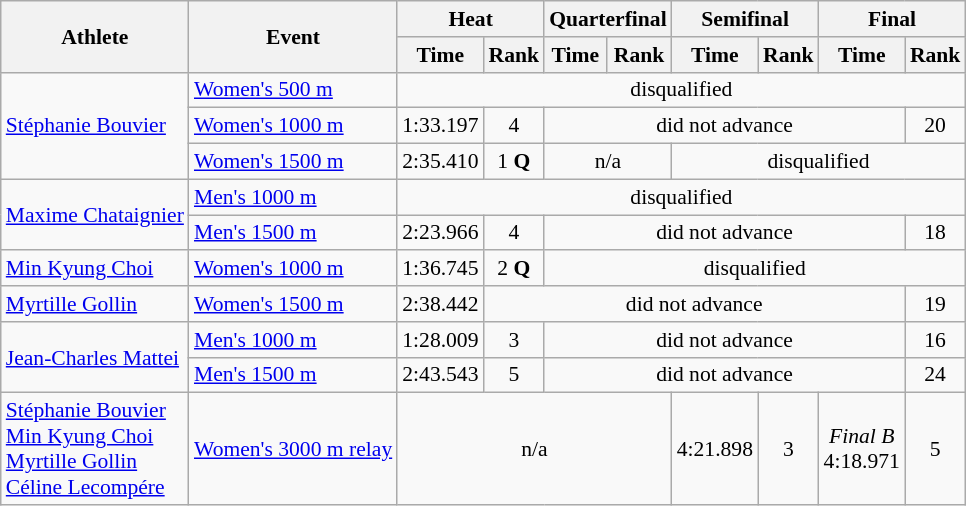<table class="wikitable" style="font-size:90%">
<tr>
<th rowspan="2">Athlete</th>
<th rowspan="2">Event</th>
<th colspan="2">Heat</th>
<th colspan="2">Quarterfinal</th>
<th colspan="2">Semifinal</th>
<th colspan="2">Final</th>
</tr>
<tr>
<th>Time</th>
<th>Rank</th>
<th>Time</th>
<th>Rank</th>
<th>Time</th>
<th>Rank</th>
<th>Time</th>
<th>Rank</th>
</tr>
<tr>
<td rowspan=3><a href='#'>Stéphanie Bouvier</a></td>
<td><a href='#'>Women's 500 m</a></td>
<td colspan=8 align="center">disqualified</td>
</tr>
<tr>
<td><a href='#'>Women's 1000 m</a></td>
<td align="center">1:33.197</td>
<td align="center">4</td>
<td colspan=5 align="center">did not advance</td>
<td align="center">20</td>
</tr>
<tr>
<td><a href='#'>Women's 1500 m</a></td>
<td align="center">2:35.410</td>
<td align="center">1 <strong>Q</strong></td>
<td colspan=2 align="center">n/a</td>
<td colspan=4 align="center">disqualified</td>
</tr>
<tr>
<td rowspan=2><a href='#'>Maxime Chataignier</a></td>
<td><a href='#'>Men's 1000 m</a></td>
<td colspan=8 align="center">disqualified</td>
</tr>
<tr>
<td><a href='#'>Men's 1500 m</a></td>
<td align="center">2:23.966</td>
<td align="center">4</td>
<td colspan=5 align="center">did not advance</td>
<td align="center">18</td>
</tr>
<tr>
<td><a href='#'>Min Kyung Choi</a></td>
<td><a href='#'>Women's 1000 m</a></td>
<td align="center">1:36.745</td>
<td align="center">2 <strong>Q</strong></td>
<td colspan=6 align="center">disqualified</td>
</tr>
<tr>
<td><a href='#'>Myrtille Gollin</a></td>
<td><a href='#'>Women's 1500 m</a></td>
<td align="center">2:38.442</td>
<td colspan=6 align="center">did not advance</td>
<td align="center">19</td>
</tr>
<tr>
<td rowspan=2><a href='#'>Jean-Charles Mattei</a></td>
<td><a href='#'>Men's 1000 m</a></td>
<td align="center">1:28.009</td>
<td align="center">3</td>
<td colspan=5 align="center">did not advance</td>
<td align="center">16</td>
</tr>
<tr>
<td><a href='#'>Men's 1500 m</a></td>
<td align="center">2:43.543</td>
<td align="center">5</td>
<td colspan=5 align="center">did not advance</td>
<td align="center">24</td>
</tr>
<tr>
<td><a href='#'>Stéphanie Bouvier</a><br><a href='#'>Min Kyung Choi</a><br><a href='#'>Myrtille Gollin</a><br><a href='#'>Céline Lecompére</a></td>
<td><a href='#'>Women's 3000 m relay</a></td>
<td colspan=4 align="center">n/a</td>
<td align="center">4:21.898</td>
<td align="center">3</td>
<td align="center"><em>Final B</em><br> 4:18.971</td>
<td align="center">5</td>
</tr>
</table>
